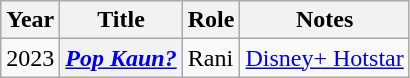<table class="wikitable unsortable plainrowheaders">
<tr style="text-align:center;">
<th scope="col">Year</th>
<th scope="col">Title</th>
<th scope="col">Role</th>
<th scope="col">Notes</th>
</tr>
<tr>
<td>2023</td>
<th scope="row"><em><a href='#'>Pop Kaun?</a></em></th>
<td>Rani</td>
<td><a href='#'>Disney+ Hotstar</a></td>
</tr>
</table>
